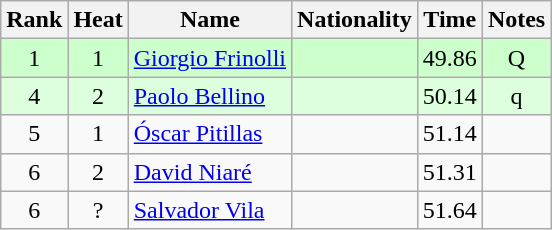<table class="wikitable sortable" style="text-align:center">
<tr>
<th>Rank</th>
<th>Heat</th>
<th>Name</th>
<th>Nationality</th>
<th>Time</th>
<th>Notes</th>
</tr>
<tr bgcolor=ccffcc>
<td>1</td>
<td>1</td>
<td align=left><a href='#'>Giorgio Frinolli</a></td>
<td align=left></td>
<td>49.86</td>
<td>Q</td>
</tr>
<tr bgcolor=ddffdd>
<td>4</td>
<td>2</td>
<td align=left><a href='#'>Paolo Bellino</a></td>
<td align=left></td>
<td>50.14</td>
<td>q</td>
</tr>
<tr>
<td>5</td>
<td>1</td>
<td align=left><a href='#'>Óscar Pitillas</a></td>
<td align=left></td>
<td>51.14</td>
<td></td>
</tr>
<tr>
<td>6</td>
<td>2</td>
<td align=left><a href='#'>David Niaré</a></td>
<td align=left></td>
<td>51.31</td>
<td></td>
</tr>
<tr>
<td>6</td>
<td>?</td>
<td align=left><a href='#'>Salvador Vila</a></td>
<td align=left></td>
<td>51.64</td>
<td></td>
</tr>
</table>
